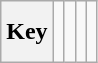<table class="wikitable" style="height:2.6em">
<tr>
<th>Key</th>
<td></td>
<td></td>
<td></td>
<td></td>
</tr>
</table>
